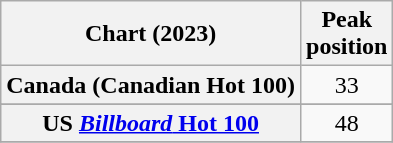<table class="wikitable sortable plainrowheaders" style="text-align:center;">
<tr>
<th scope="col">Chart (2023)</th>
<th scope="col">Peak<br>position</th>
</tr>
<tr>
<th scope="row">Canada (Canadian Hot 100)</th>
<td>33</td>
</tr>
<tr>
</tr>
<tr>
</tr>
<tr>
<th scope="row">US <a href='#'><em>Billboard</em> Hot 100</a></th>
<td>48</td>
</tr>
<tr>
</tr>
</table>
